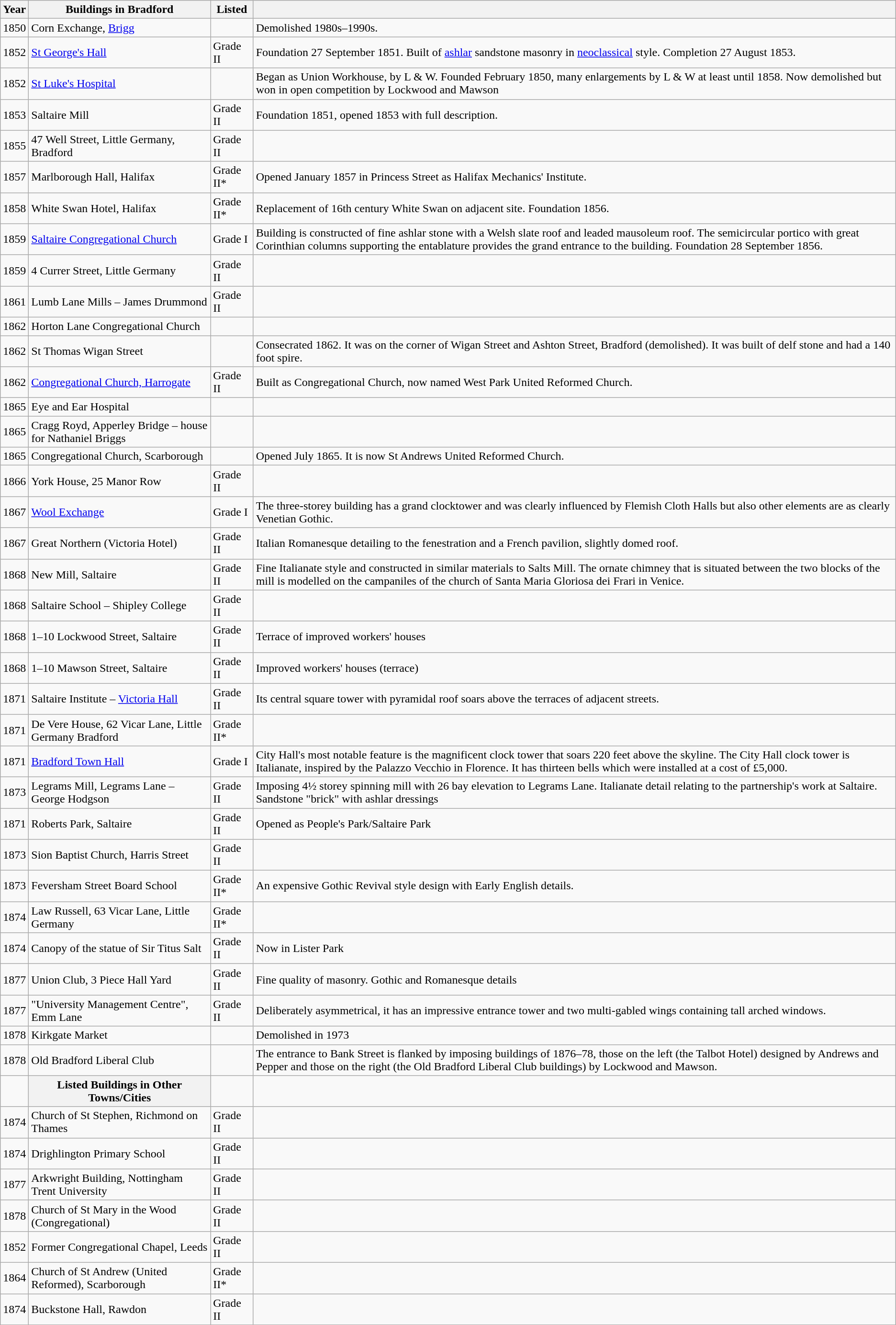<table class="wikitable">
<tr>
<th>Year</th>
<th>Buildings in Bradford</th>
<th>Listed</th>
<th></th>
</tr>
<tr>
<td>1850</td>
<td>Corn Exchange, <a href='#'>Brigg</a></td>
<td></td>
<td>Demolished 1980s–1990s.</td>
</tr>
<tr>
<td>1852</td>
<td><a href='#'>St George's Hall</a></td>
<td>Grade II</td>
<td>Foundation 27 September 1851. Built of <a href='#'>ashlar</a> sandstone masonry in <a href='#'>neoclassical</a> style. Completion 27 August 1853.</td>
</tr>
<tr>
<td>1852</td>
<td><a href='#'>St Luke's Hospital</a></td>
<td></td>
<td>Began as Union Workhouse, by L & W. Founded February 1850, many enlargements by L & W at least until 1858. Now demolished but won in open competition by Lockwood and Mawson</td>
</tr>
<tr>
<td>1853</td>
<td>Saltaire Mill</td>
<td>Grade II</td>
<td>Foundation 1851, opened 1853 with full description.</td>
</tr>
<tr>
<td>1855</td>
<td>47 Well Street, Little Germany, Bradford</td>
<td>Grade II</td>
<td></td>
</tr>
<tr>
<td>1857</td>
<td>Marlborough Hall, Halifax</td>
<td>Grade II*</td>
<td>Opened January 1857 in Princess Street as Halifax Mechanics' Institute.</td>
</tr>
<tr>
<td>1858</td>
<td>White Swan Hotel, Halifax</td>
<td>Grade II*</td>
<td>Replacement of 16th century White Swan on adjacent site. Foundation 1856.</td>
</tr>
<tr>
<td>1859</td>
<td><a href='#'>Saltaire Congregational Church</a></td>
<td>Grade I</td>
<td>Building is constructed of fine ashlar stone with a Welsh slate roof and leaded mausoleum roof. The semicircular portico with great Corinthian columns supporting the entablature provides the grand entrance to the building. Foundation 28 September 1856.</td>
</tr>
<tr>
<td>1859</td>
<td>4 Currer Street, Little Germany</td>
<td>Grade II</td>
<td></td>
</tr>
<tr>
<td>1861</td>
<td>Lumb Lane Mills – James Drummond</td>
<td>Grade II</td>
<td></td>
</tr>
<tr>
<td>1862</td>
<td>Horton Lane Congregational Church</td>
<td></td>
<td></td>
</tr>
<tr>
<td>1862</td>
<td>St Thomas Wigan Street</td>
<td></td>
<td>Consecrated 1862. It was on the corner of Wigan Street and Ashton Street, Bradford (demolished). It was built of delf stone and had a 140 foot spire.</td>
</tr>
<tr>
<td>1862</td>
<td><a href='#'>Congregational Church, Harrogate</a></td>
<td>Grade II</td>
<td>Built as Congregational Church, now named West Park United Reformed Church.</td>
</tr>
<tr>
<td>1865</td>
<td>Eye and Ear Hospital</td>
<td></td>
<td></td>
</tr>
<tr>
<td>1865</td>
<td>Cragg Royd, Apperley Bridge – house for Nathaniel Briggs</td>
<td></td>
<td></td>
</tr>
<tr>
<td>1865</td>
<td>Congregational Church, Scarborough</td>
<td></td>
<td>Opened July 1865. It is now St Andrews United Reformed Church.</td>
</tr>
<tr>
<td>1866</td>
<td>York House, 25 Manor Row</td>
<td>Grade II</td>
<td></td>
</tr>
<tr>
<td>1867</td>
<td><a href='#'>Wool Exchange</a></td>
<td>Grade I</td>
<td>The three-storey building has a grand clocktower and was clearly influenced by Flemish Cloth Halls but also other elements are as clearly Venetian Gothic.</td>
</tr>
<tr>
<td>1867</td>
<td>Great Northern (Victoria Hotel)</td>
<td>Grade II</td>
<td>Italian Romanesque detailing to the fenestration and a French pavilion, slightly domed roof.</td>
</tr>
<tr>
<td>1868</td>
<td>New Mill, Saltaire</td>
<td>Grade II</td>
<td>Fine Italianate style and constructed in similar materials to Salts Mill. The ornate chimney that is situated between the two blocks of the mill is modelled on the campaniles of the church of Santa Maria Gloriosa dei Frari in Venice.</td>
</tr>
<tr>
<td>1868</td>
<td>Saltaire School – Shipley College</td>
<td>Grade II</td>
<td></td>
</tr>
<tr>
<td>1868</td>
<td>1–10 Lockwood Street, Saltaire</td>
<td>Grade II</td>
<td>Terrace of improved workers' houses</td>
</tr>
<tr>
<td>1868</td>
<td>1–10 Mawson Street, Saltaire</td>
<td>Grade II</td>
<td>Improved workers' houses (terrace)</td>
</tr>
<tr>
<td>1871</td>
<td>Saltaire Institute – <a href='#'>Victoria Hall</a></td>
<td>Grade II</td>
<td>Its central square tower with pyramidal roof soars above the terraces of adjacent streets.</td>
</tr>
<tr>
<td>1871</td>
<td>De Vere House, 62 Vicar Lane, Little Germany Bradford</td>
<td>Grade II*</td>
<td></td>
</tr>
<tr>
<td>1871</td>
<td><a href='#'>Bradford Town Hall</a></td>
<td>Grade I</td>
<td>City Hall's most notable feature is the magnificent clock tower that soars 220 feet above the skyline. The City Hall clock tower is Italianate, inspired by the Palazzo Vecchio in Florence. It has thirteen bells which were installed at a cost of £5,000.</td>
</tr>
<tr>
<td>1873</td>
<td>Legrams Mill, Legrams Lane – George Hodgson</td>
<td>Grade II</td>
<td>Imposing 4½ storey spinning mill with 26 bay elevation to Legrams Lane. Italianate detail relating to the partnership's work at Saltaire. Sandstone "brick" with ashlar dressings</td>
</tr>
<tr>
<td>1871</td>
<td>Roberts Park, Saltaire</td>
<td>Grade II</td>
<td>Opened as People's Park/Saltaire Park</td>
</tr>
<tr>
<td>1873</td>
<td>Sion Baptist Church, Harris Street</td>
<td>Grade II</td>
<td></td>
</tr>
<tr>
<td>1873</td>
<td>Feversham Street Board School</td>
<td>Grade II*</td>
<td>An expensive Gothic Revival style design with Early English details.</td>
</tr>
<tr>
<td>1874</td>
<td>Law Russell, 63 Vicar Lane, Little Germany</td>
<td>Grade II*</td>
<td></td>
</tr>
<tr>
<td>1874</td>
<td>Canopy of the statue of Sir Titus Salt</td>
<td>Grade II</td>
<td>Now in Lister Park</td>
</tr>
<tr>
<td>1877</td>
<td>Union Club, 3 Piece Hall Yard</td>
<td>Grade II</td>
<td>Fine quality of masonry. Gothic and Romanesque details</td>
</tr>
<tr>
<td>1877</td>
<td>"University Management Centre", Emm Lane</td>
<td>Grade II</td>
<td>Deliberately asymmetrical, it has an impressive entrance tower and two multi-gabled wings containing tall arched windows.</td>
</tr>
<tr>
<td>1878</td>
<td>Kirkgate Market</td>
<td></td>
<td>Demolished in 1973</td>
</tr>
<tr>
<td>1878</td>
<td>Old Bradford Liberal Club</td>
<td></td>
<td>The entrance to Bank Street is flanked by imposing buildings of 1876–78, those on the left (the Talbot Hotel) designed by Andrews and Pepper and those on the right (the Old Bradford Liberal Club buildings) by Lockwood and Mawson.</td>
</tr>
<tr>
<td></td>
<th>Listed Buildings in Other Towns/Cities</th>
<td></td>
<td></td>
</tr>
<tr>
<td>1874</td>
<td>Church of St Stephen, Richmond on Thames</td>
<td>Grade II</td>
<td></td>
</tr>
<tr>
<td>1874</td>
<td>Drighlington Primary School</td>
<td>Grade II</td>
<td></td>
</tr>
<tr>
<td>1877</td>
<td>Arkwright Building, Nottingham Trent University</td>
<td>Grade II</td>
<td></td>
</tr>
<tr>
<td>1878</td>
<td>Church of St Mary in the Wood (Congregational)</td>
<td>Grade II</td>
<td></td>
</tr>
<tr>
<td>1852</td>
<td>Former Congregational Chapel, Leeds</td>
<td>Grade II</td>
<td></td>
</tr>
<tr>
<td>1864</td>
<td>Church of St Andrew (United Reformed), Scarborough</td>
<td>Grade II*</td>
<td></td>
</tr>
<tr>
<td>1874</td>
<td>Buckstone Hall, Rawdon</td>
<td>Grade II</td>
<td></td>
</tr>
</table>
